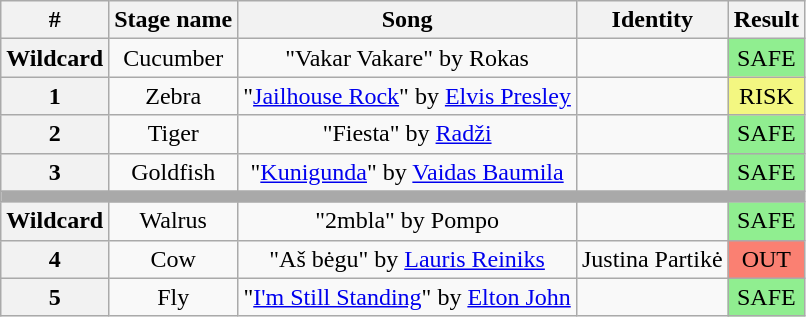<table class="wikitable plainrowheaders" style="text-align: center;">
<tr>
<th>#</th>
<th>Stage name</th>
<th>Song</th>
<th>Identity</th>
<th>Result</th>
</tr>
<tr>
<th>Wildcard</th>
<td>Cucumber</td>
<td>"Vakar Vakare" by Rokas</td>
<td></td>
<td bgcolor="lightgreen">SAFE</td>
</tr>
<tr>
<th>1</th>
<td>Zebra</td>
<td>"<a href='#'>Jailhouse Rock</a>" by <a href='#'>Elvis Presley</a></td>
<td></td>
<td bgcolor="#F3F781">RISK</td>
</tr>
<tr>
<th>2</th>
<td>Tiger</td>
<td>"Fiesta" by <a href='#'>Radži</a></td>
<td></td>
<td bgcolor="lightgreen">SAFE</td>
</tr>
<tr>
<th>3</th>
<td>Goldfish</td>
<td>"<a href='#'>Kunigunda</a>" by <a href='#'>Vaidas Baumila</a></td>
<td></td>
<td bgcolor="lightgreen">SAFE</td>
</tr>
<tr>
<td colspan="5" style="background:darkgray"></td>
</tr>
<tr>
<th>Wildcard</th>
<td>Walrus</td>
<td>"2mbla" by Pompo</td>
<td></td>
<td bgcolor="lightgreen">SAFE</td>
</tr>
<tr>
<th>4</th>
<td>Cow</td>
<td>"Aš bėgu" by <a href='#'>Lauris Reiniks</a></td>
<td>Justina Partikė</td>
<td bgcolor="salmon">OUT</td>
</tr>
<tr>
<th>5</th>
<td>Fly</td>
<td>"<a href='#'>I'm Still Standing</a>" by <a href='#'>Elton John</a></td>
<td></td>
<td bgcolor="lightgreen">SAFE</td>
</tr>
</table>
